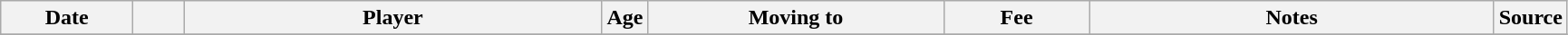<table class="wikitable sortable">
<tr>
<th style="width:90px">Date</th>
<th style="width:30px"></th>
<th style="width:300px">Player</th>
<th style="width:20px">Age</th>
<th style="width:210px">Moving to</th>
<th style="width:100px">Fee</th>
<th style="width:290px" class="unsortable">Notes</th>
<th style="width:35px">Source</th>
</tr>
<tr>
</tr>
</table>
